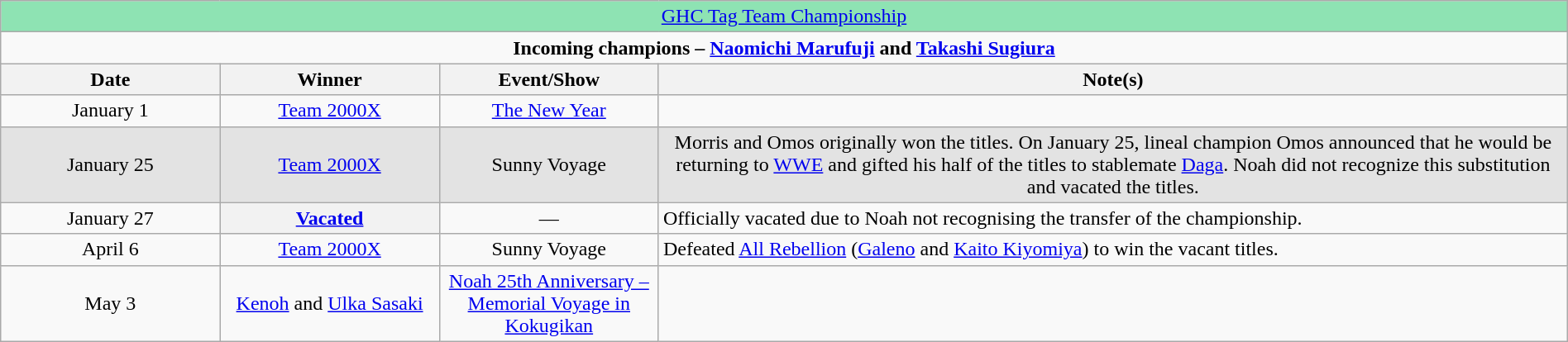<table class="wikitable" style="text-align:center; width:100%;">
<tr style="background:#8ee3b3;">
<td colspan="4" style="text-align: center;"><a href='#'>GHC Tag Team Championship</a></td>
</tr>
<tr>
<td colspan="4" style="text-align: center;"><strong>Incoming champions – <a href='#'>Naomichi Marufuji</a> and <a href='#'>Takashi Sugiura</a></strong></td>
</tr>
<tr>
<th width=14%>Date</th>
<th width=14%>Winner</th>
<th width=14%>Event/Show</th>
<th width=58%>Note(s)</th>
</tr>
<tr>
<td>January 1</td>
<td><a href='#'>Team 2000X</a><br></td>
<td><a href='#'>The New Year</a></td>
<td align=left></td>
</tr>
<tr>
<td style="background-color:#e3e3e3">January 25</td>
<td style="background-color:#e3e3e3"><a href='#'>Team 2000X</a><br></td>
<td style="background-color:#e3e3e3">Sunny Voyage</td>
<td style="background-color:#e3e3e3">Morris and Omos originally won the titles. On January 25, lineal champion Omos announced that he would be returning to <a href='#'>WWE</a> and gifted his half of the titles to stablemate <a href='#'>Daga</a>. Noah did not recognize this substitution and vacated the titles.</td>
</tr>
<tr>
<td>January 27</td>
<th><a href='#'>Vacated</a></th>
<td>—</td>
<td align=left>Officially vacated due to Noah not recognising the transfer of the championship.</td>
</tr>
<tr>
<td>April 6</td>
<td><a href='#'>Team 2000X</a><br></td>
<td>Sunny Voyage</td>
<td align=left>Defeated <a href='#'>All Rebellion</a> (<a href='#'>Galeno</a> and <a href='#'>Kaito Kiyomiya</a>) to win the vacant titles.</td>
</tr>
<tr>
<td>May 3</td>
<td><a href='#'>Kenoh</a> and <a href='#'>Ulka Sasaki</a></td>
<td><a href='#'>Noah 25th Anniversary – Memorial Voyage in Kokugikan</a></td>
<td></td>
</tr>
</table>
